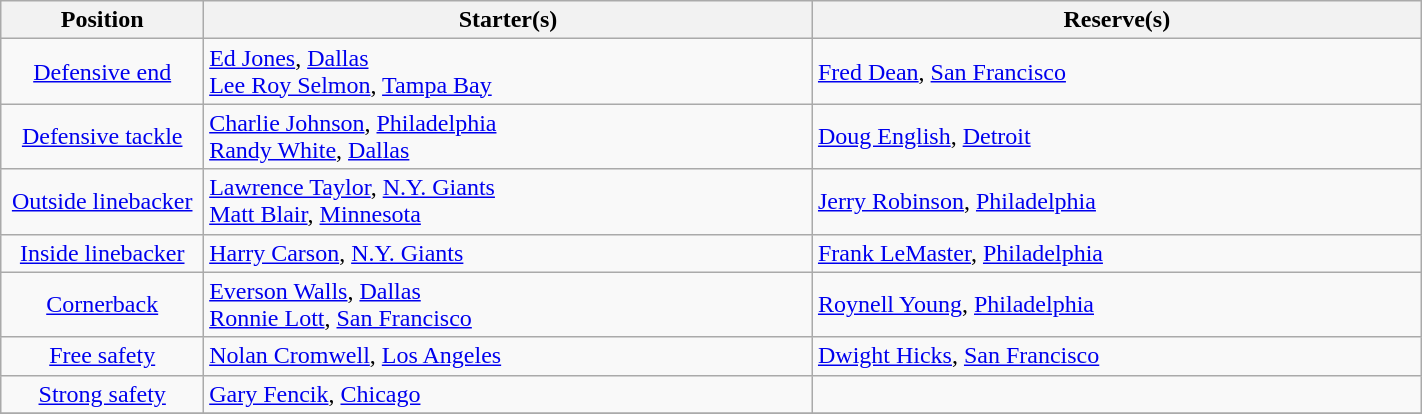<table class="wikitable" width=75%>
<tr>
<th width=10%>Position</th>
<th width=30%>Starter(s)</th>
<th width=30%>Reserve(s)</th>
</tr>
<tr>
<td align=center><a href='#'>Defensive end</a></td>
<td> <a href='#'>Ed Jones</a>, <a href='#'>Dallas</a><br> <a href='#'>Lee Roy Selmon</a>, <a href='#'>Tampa Bay</a></td>
<td> <a href='#'>Fred Dean</a>, <a href='#'>San Francisco</a></td>
</tr>
<tr>
<td align=center><a href='#'>Defensive tackle</a></td>
<td> <a href='#'>Charlie Johnson</a>, <a href='#'>Philadelphia</a><br> <a href='#'>Randy White</a>, <a href='#'>Dallas</a></td>
<td> <a href='#'>Doug English</a>, <a href='#'>Detroit</a></td>
</tr>
<tr>
<td align=center><a href='#'>Outside linebacker</a></td>
<td> <a href='#'>Lawrence Taylor</a>, <a href='#'>N.Y. Giants</a><br> <a href='#'>Matt Blair</a>, <a href='#'>Minnesota</a></td>
<td> <a href='#'>Jerry Robinson</a>, <a href='#'>Philadelphia</a></td>
</tr>
<tr>
<td align=center><a href='#'>Inside linebacker</a></td>
<td> <a href='#'>Harry Carson</a>, <a href='#'>N.Y. Giants</a></td>
<td> <a href='#'>Frank LeMaster</a>, <a href='#'>Philadelphia</a></td>
</tr>
<tr>
<td align=center><a href='#'>Cornerback</a></td>
<td> <a href='#'>Everson Walls</a>, <a href='#'>Dallas</a><br> <a href='#'>Ronnie Lott</a>, <a href='#'>San Francisco</a></td>
<td> <a href='#'>Roynell Young</a>, <a href='#'>Philadelphia</a></td>
</tr>
<tr>
<td align=center><a href='#'>Free safety</a></td>
<td> <a href='#'>Nolan Cromwell</a>, <a href='#'>Los Angeles</a></td>
<td> <a href='#'>Dwight Hicks</a>, <a href='#'>San Francisco</a></td>
</tr>
<tr>
<td align=center><a href='#'>Strong safety</a></td>
<td> <a href='#'>Gary Fencik</a>, <a href='#'>Chicago</a></td>
<td></td>
</tr>
<tr>
</tr>
</table>
